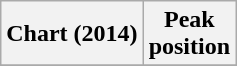<table class="wikitable plainrowheaders sortable" style="text-align:center">
<tr>
<th scope="col">Chart (2014)</th>
<th scope="col">Peak<br>position</th>
</tr>
<tr>
</tr>
</table>
